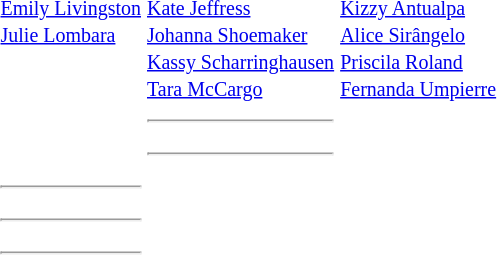<table>
<tr>
<th scope=row style="text-align:left"></th>
<td><br><small><a href='#'>Emily Livingston</a><br><a href='#'>Julie Lombara</a><br> <br> </small></td>
<td><br><small><a href='#'>Kate Jeffress</a><br><a href='#'>Johanna Shoemaker</a><br><a href='#'>Kassy Scharringhausen</a><br><a href='#'>Tara McCargo</a></small></td>
<td><br><small><a href='#'>Kizzy Antualpa</a><br><a href='#'>Alice Sirângelo</a><br><a href='#'>Priscila Roland</a><br><a href='#'>Fernanda Umpierre</a></small></td>
</tr>
<tr>
<th scope=row style="text-align:left"></th>
<td></td>
<td><hr></td>
<td></td>
</tr>
<tr>
<th scope=row style="text-align:left"></th>
<td></td>
<td><hr></td>
<td></td>
</tr>
<tr>
<th scope=row style="text-align:left"></th>
<td><hr></td>
<td></td>
<td></td>
</tr>
<tr>
<th scope=row style="text-align:left"></th>
<td><hr></td>
<td></td>
<td></td>
</tr>
<tr>
<th scope=row style="text-align:left"></th>
<td><hr></td>
<td></td>
<td></td>
</tr>
</table>
